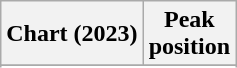<table class="wikitable sortable plainrowheaders" style="text-align:center">
<tr>
<th scope="col">Chart (2023)</th>
<th scope="col">Peak<br>position</th>
</tr>
<tr>
</tr>
<tr>
</tr>
</table>
